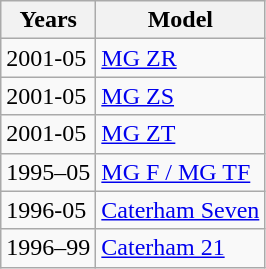<table class="wikitable">
<tr>
<th>Years</th>
<th>Model</th>
</tr>
<tr>
<td>2001-05</td>
<td><a href='#'>MG ZR</a></td>
</tr>
<tr>
<td>2001-05</td>
<td><a href='#'>MG ZS</a></td>
</tr>
<tr>
<td>2001-05</td>
<td><a href='#'>MG ZT</a></td>
</tr>
<tr>
<td>1995–05</td>
<td><a href='#'>MG F / MG TF</a></td>
</tr>
<tr>
<td>1996-05</td>
<td><a href='#'>Caterham Seven</a></td>
</tr>
<tr>
<td>1996–99</td>
<td><a href='#'>Caterham 21</a></td>
</tr>
</table>
